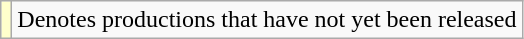<table class="wikitable">
<tr>
<td style="background:#FFFFCC;"></td>
<td>Denotes productions that have not yet been released</td>
</tr>
</table>
